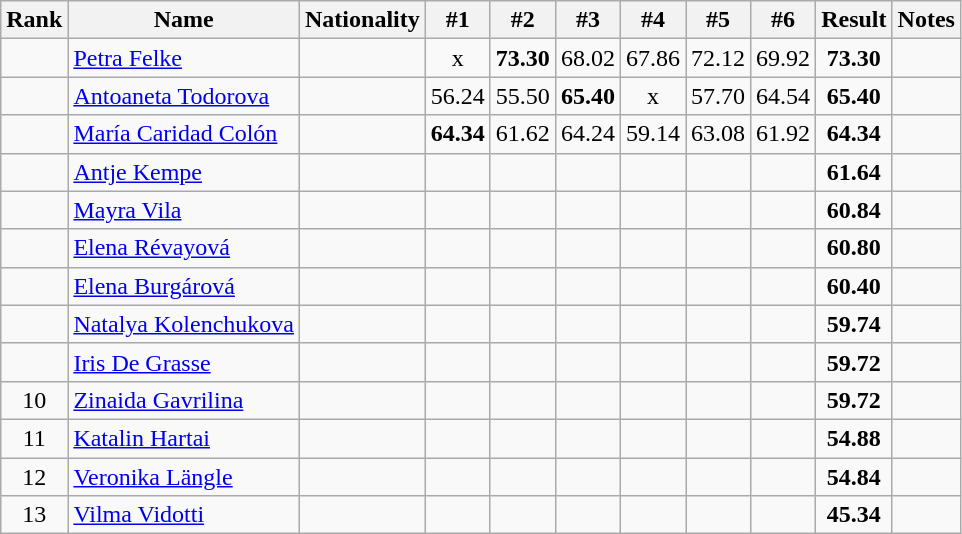<table class="wikitable sortable" style="text-align:center">
<tr>
<th>Rank</th>
<th>Name</th>
<th>Nationality</th>
<th>#1</th>
<th>#2</th>
<th>#3</th>
<th>#4</th>
<th>#5</th>
<th>#6</th>
<th>Result</th>
<th>Notes</th>
</tr>
<tr>
<td></td>
<td align="left"><a href='#'>Petra Felke</a></td>
<td align=left></td>
<td>x</td>
<td><strong>73.30</strong></td>
<td>68.02</td>
<td>67.86</td>
<td>72.12</td>
<td>69.92</td>
<td><strong>73.30</strong></td>
<td></td>
</tr>
<tr>
<td></td>
<td align="left"><a href='#'>Antoaneta Todorova</a></td>
<td align=left></td>
<td>56.24</td>
<td>55.50</td>
<td><strong>65.40</strong></td>
<td>x</td>
<td>57.70</td>
<td>64.54</td>
<td><strong>65.40</strong></td>
<td></td>
</tr>
<tr>
<td></td>
<td align="left"><a href='#'>María Caridad Colón</a></td>
<td align=left></td>
<td><strong>64.34</strong></td>
<td>61.62</td>
<td>64.24</td>
<td>59.14</td>
<td>63.08</td>
<td>61.92</td>
<td><strong>64.34</strong></td>
<td></td>
</tr>
<tr>
<td></td>
<td align="left"><a href='#'>Antje Kempe</a></td>
<td align=left></td>
<td></td>
<td></td>
<td></td>
<td></td>
<td></td>
<td></td>
<td><strong>61.64</strong></td>
<td></td>
</tr>
<tr>
<td></td>
<td align="left"><a href='#'>Mayra Vila</a></td>
<td align=left></td>
<td></td>
<td></td>
<td></td>
<td></td>
<td></td>
<td></td>
<td><strong>60.84</strong></td>
<td></td>
</tr>
<tr>
<td></td>
<td align="left"><a href='#'>Elena Révayová</a></td>
<td align=left></td>
<td></td>
<td></td>
<td></td>
<td></td>
<td></td>
<td></td>
<td><strong>60.80</strong></td>
<td></td>
</tr>
<tr>
<td></td>
<td align="left"><a href='#'>Elena Burgárová</a></td>
<td align=left></td>
<td></td>
<td></td>
<td></td>
<td></td>
<td></td>
<td></td>
<td><strong>60.40</strong></td>
<td></td>
</tr>
<tr>
<td></td>
<td align="left"><a href='#'>Natalya Kolenchukova</a></td>
<td align=left></td>
<td></td>
<td></td>
<td></td>
<td></td>
<td></td>
<td></td>
<td><strong>59.74</strong></td>
<td></td>
</tr>
<tr>
<td></td>
<td align="left"><a href='#'>Iris De Grasse</a></td>
<td align=left></td>
<td></td>
<td></td>
<td></td>
<td></td>
<td></td>
<td></td>
<td><strong>59.72</strong></td>
<td></td>
</tr>
<tr>
<td>10</td>
<td align="left"><a href='#'>Zinaida Gavrilina</a></td>
<td align=left></td>
<td></td>
<td></td>
<td></td>
<td></td>
<td></td>
<td></td>
<td><strong>59.72</strong></td>
<td></td>
</tr>
<tr>
<td>11</td>
<td align="left"><a href='#'>Katalin Hartai</a></td>
<td align=left></td>
<td></td>
<td></td>
<td></td>
<td></td>
<td></td>
<td></td>
<td><strong>54.88</strong></td>
<td></td>
</tr>
<tr>
<td>12</td>
<td align="left"><a href='#'>Veronika Längle</a></td>
<td align=left></td>
<td></td>
<td></td>
<td></td>
<td></td>
<td></td>
<td></td>
<td><strong>54.84</strong></td>
<td></td>
</tr>
<tr>
<td>13</td>
<td align="left"><a href='#'>Vilma Vidotti</a></td>
<td align=left></td>
<td></td>
<td></td>
<td></td>
<td></td>
<td></td>
<td></td>
<td><strong>45.34</strong></td>
<td></td>
</tr>
</table>
